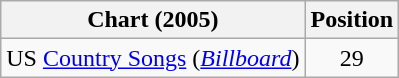<table class="wikitable sortable">
<tr>
<th scope="col">Chart (2005)</th>
<th scope="col">Position</th>
</tr>
<tr>
<td>US <a href='#'>Country Songs</a> (<em><a href='#'>Billboard</a></em>)</td>
<td align="center">29</td>
</tr>
</table>
